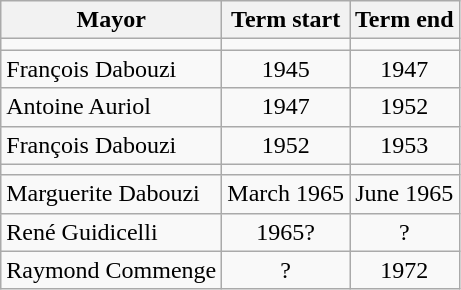<table class="wikitable">
<tr>
<th>Mayor</th>
<th>Term start</th>
<th>Term end</th>
</tr>
<tr>
<td></td>
<td align=center></td>
<td align=center></td>
</tr>
<tr>
<td>François Dabouzi</td>
<td align=center>1945</td>
<td align=center>1947</td>
</tr>
<tr>
<td>Antoine Auriol</td>
<td align=center>1947</td>
<td align=center>1952</td>
</tr>
<tr>
<td>François Dabouzi</td>
<td align=center>1952</td>
<td align=center>1953</td>
</tr>
<tr>
<td></td>
<td align=center></td>
<td align=center></td>
</tr>
<tr>
<td>Marguerite Dabouzi</td>
<td align=center>March 1965</td>
<td align=center>June 1965</td>
</tr>
<tr>
<td>René Guidicelli</td>
<td align=center>1965?</td>
<td align=center>?</td>
</tr>
<tr>
<td>Raymond Commenge</td>
<td align=center>?</td>
<td align=center>1972</td>
</tr>
</table>
